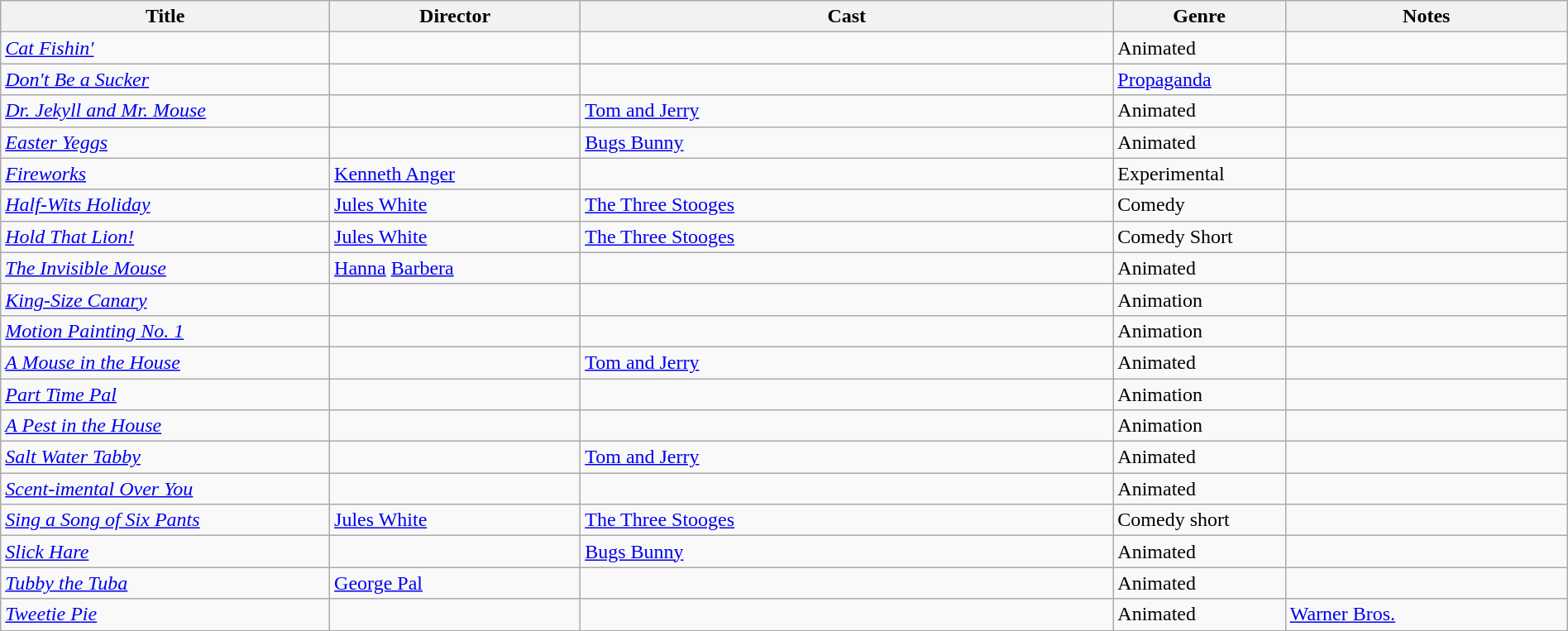<table class="wikitable" style="width:100%;">
<tr>
<th style="width:21%;">Title</th>
<th style="width:16%;">Director</th>
<th style="width:34%;">Cast</th>
<th style="width:11%;">Genre</th>
<th style="width:18%;">Notes</th>
</tr>
<tr>
<td><em><a href='#'>Cat Fishin'</a></em></td>
<td></td>
<td></td>
<td>Animated</td>
<td></td>
</tr>
<tr>
<td><em><a href='#'>Don't Be a Sucker</a></em></td>
<td></td>
<td></td>
<td><a href='#'>Propaganda</a></td>
<td></td>
</tr>
<tr>
<td><em><a href='#'>Dr. Jekyll and Mr. Mouse</a></em></td>
<td></td>
<td><a href='#'>Tom and Jerry</a></td>
<td>Animated</td>
<td></td>
</tr>
<tr>
<td><em><a href='#'>Easter Yeggs</a></em></td>
<td></td>
<td><a href='#'>Bugs Bunny</a></td>
<td>Animated</td>
<td></td>
</tr>
<tr>
<td><em><a href='#'>Fireworks</a></em></td>
<td><a href='#'>Kenneth Anger</a></td>
<td></td>
<td>Experimental</td>
<td></td>
</tr>
<tr>
<td><em><a href='#'>Half-Wits Holiday</a></em></td>
<td><a href='#'>Jules White</a></td>
<td><a href='#'>The Three Stooges</a></td>
<td>Comedy</td>
<td></td>
</tr>
<tr>
<td><em><a href='#'>Hold That Lion!</a></em></td>
<td><a href='#'>Jules White</a></td>
<td><a href='#'>The Three Stooges</a></td>
<td>Comedy Short</td>
<td></td>
</tr>
<tr>
<td><em><a href='#'>The Invisible Mouse</a></em></td>
<td><a href='#'>Hanna</a> <a href='#'>Barbera</a></td>
<td></td>
<td>Animated</td>
<td></td>
</tr>
<tr>
<td><em><a href='#'>King-Size Canary</a></em></td>
<td></td>
<td></td>
<td>Animation</td>
<td></td>
</tr>
<tr>
<td><em><a href='#'>Motion Painting No. 1</a></em></td>
<td></td>
<td></td>
<td>Animation</td>
<td></td>
</tr>
<tr>
<td><em><a href='#'>A Mouse in the House</a></em></td>
<td></td>
<td><a href='#'>Tom and Jerry</a></td>
<td>Animated</td>
<td></td>
</tr>
<tr>
<td><em><a href='#'>Part Time Pal</a></em></td>
<td></td>
<td></td>
<td>Animation</td>
<td></td>
</tr>
<tr>
<td><em><a href='#'>A Pest in the House</a></em></td>
<td></td>
<td></td>
<td>Animation</td>
<td></td>
</tr>
<tr>
<td><em><a href='#'>Salt Water Tabby</a></em></td>
<td></td>
<td><a href='#'>Tom and Jerry</a></td>
<td>Animated</td>
<td></td>
</tr>
<tr>
<td><em><a href='#'>Scent-imental Over You</a></em></td>
<td></td>
<td></td>
<td>Animated</td>
<td></td>
</tr>
<tr>
<td><em><a href='#'>Sing a Song of Six Pants</a></em></td>
<td><a href='#'>Jules White</a></td>
<td><a href='#'>The Three Stooges</a></td>
<td>Comedy short</td>
<td></td>
</tr>
<tr>
<td><em><a href='#'>Slick Hare</a></em></td>
<td></td>
<td><a href='#'>Bugs Bunny</a></td>
<td>Animated</td>
<td></td>
</tr>
<tr>
<td><em><a href='#'>Tubby the Tuba</a></em></td>
<td><a href='#'>George Pal</a></td>
<td></td>
<td>Animated</td>
<td></td>
</tr>
<tr>
<td><em><a href='#'>Tweetie Pie</a></em></td>
<td></td>
<td></td>
<td>Animated</td>
<td><a href='#'>Warner Bros.</a></td>
</tr>
<tr>
</tr>
</table>
